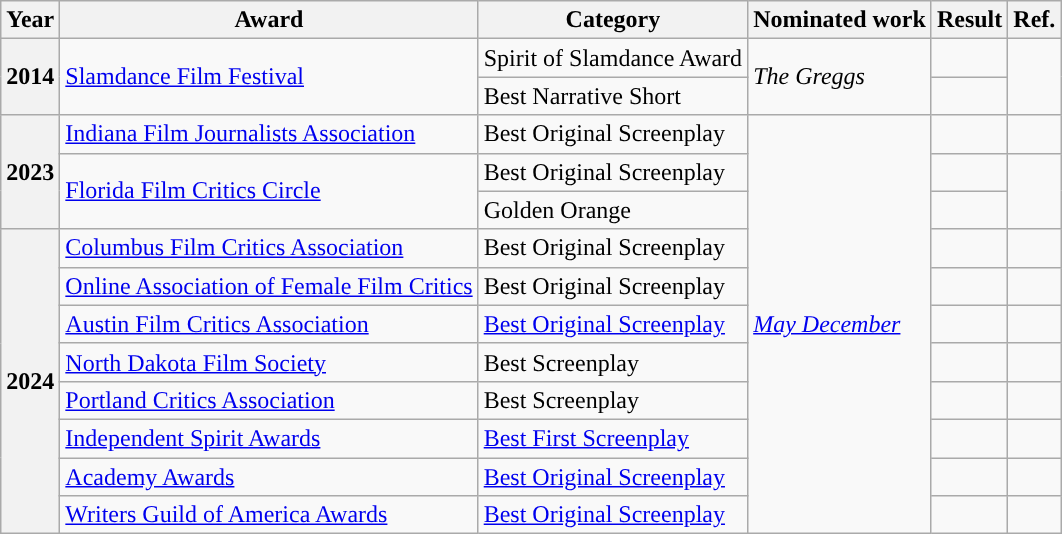<table class="wikitable unsortable">
<tr>
<th>Year</th>
<th>Award</th>
<th>Category</th>
<th>Nominated work</th>
<th>Result</th>
<th>Ref.</th>
</tr>
<tr>
<th scope="row" rowspan="2">2014</th>
<td rowspan="2"><a href='#'>Slamdance Film Festival</a></td>
<td>Spirit of Slamdance Award</td>
<td rowspan="2"><em>The Greggs</em></td>
<td></td>
<td rowspan="2" align="center"></td>
</tr>
<tr>
<td>Best Narrative Short</td>
<td></td>
</tr>
<tr>
<th scope="row" rowspan="3">2023</th>
<td><a href='#'>Indiana Film Journalists Association</a></td>
<td>Best Original Screenplay</td>
<td rowspan="12"><em><a href='#'>May December</a></em></td>
<td></td>
<td align="center"></td>
</tr>
<tr>
<td rowspan="2"><a href='#'>Florida Film Critics Circle</a></td>
<td>Best Original Screenplay</td>
<td></td>
<td align="center" rowspan="2"></td>
</tr>
<tr>
<td>Golden Orange</td>
<td></td>
</tr>
<tr>
<th scope="row" rowspan="12">2024</th>
<td><a href='#'>Columbus Film Critics Association</a></td>
<td>Best Original Screenplay</td>
<td></td>
<td align="center"></td>
</tr>
<tr>
<td><a href='#'>Online Association of Female Film Critics</a></td>
<td>Best Original Screenplay</td>
<td></td>
<td align="center"></td>
</tr>
<tr>
<td><a href='#'>Austin Film Critics Association</a></td>
<td><a href='#'>Best Original Screenplay</a></td>
<td></td>
<td align="center"></td>
</tr>
<tr>
<td><a href='#'>North Dakota Film Society</a></td>
<td>Best Screenplay</td>
<td></td>
<td align="center"></td>
</tr>
<tr>
<td><a href='#'>Portland Critics Association</a></td>
<td>Best Screenplay</td>
<td></td>
<td align="center"></td>
</tr>
<tr>
<td><a href='#'>Independent Spirit Awards</a></td>
<td><a href='#'>Best First Screenplay</a></td>
<td></td>
<td align="center"></td>
</tr>
<tr>
<td><a href='#'>Academy Awards</a></td>
<td><a href='#'>Best Original Screenplay</a></td>
<td></td>
<td align="center"></td>
</tr>
<tr>
<td><a href='#'>Writers Guild of America Awards</a></td>
<td><a href='#'>Best Original Screenplay</a></td>
<td></td>
<td align="center"></td>
</tr>
</table>
